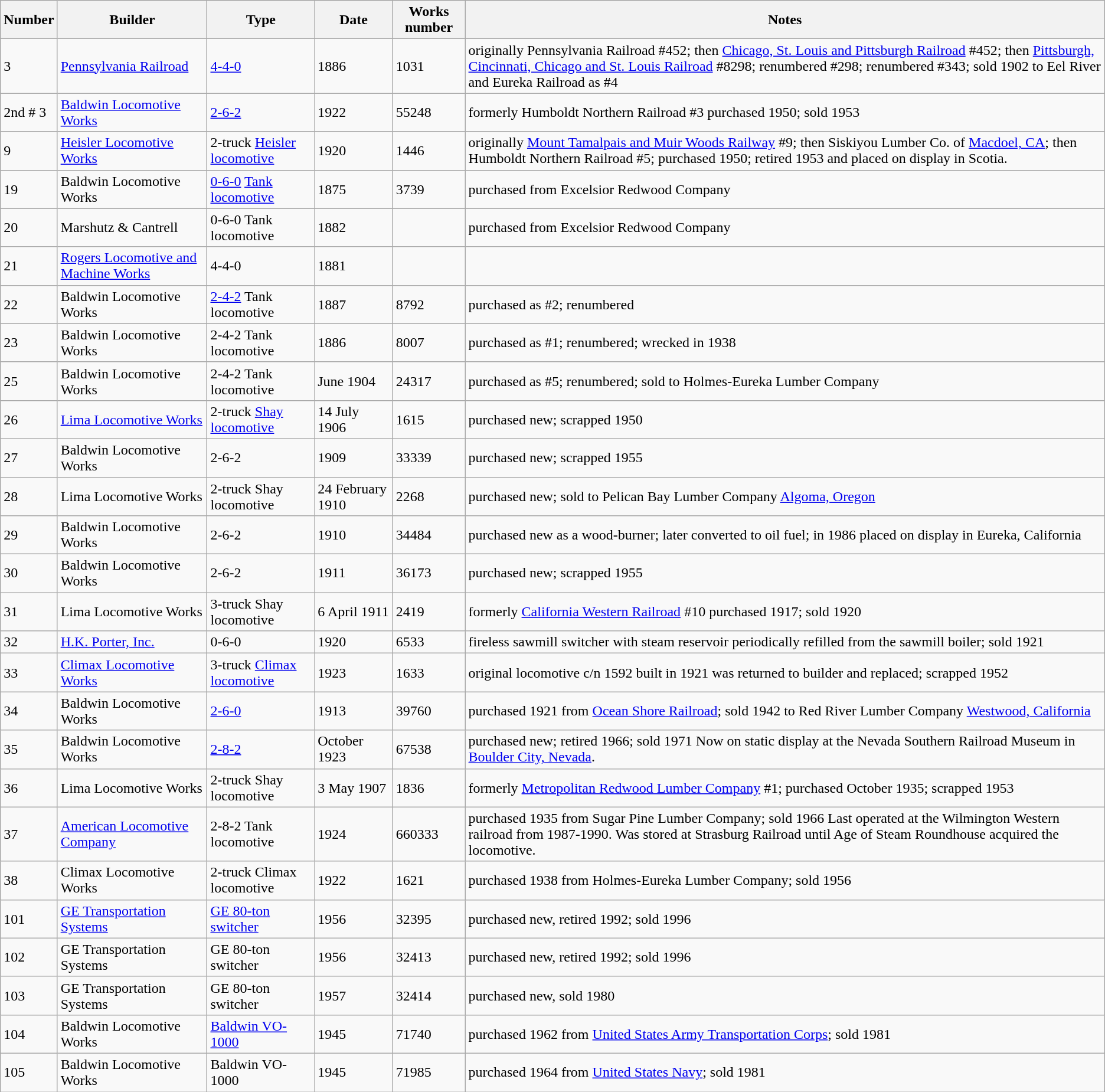<table class="wikitable">
<tr>
<th>Number</th>
<th>Builder</th>
<th>Type</th>
<th>Date</th>
<th>Works number</th>
<th>Notes</th>
</tr>
<tr>
<td>3</td>
<td><a href='#'>Pennsylvania Railroad</a></td>
<td><a href='#'>4-4-0</a></td>
<td>1886</td>
<td>1031</td>
<td>originally Pennsylvania Railroad #452; then <a href='#'>Chicago, St. Louis and Pittsburgh Railroad</a> #452; then <a href='#'>Pittsburgh, Cincinnati, Chicago and St. Louis Railroad</a> #8298; renumbered #298; renumbered #343; sold 1902 to Eel River and Eureka Railroad as #4</td>
</tr>
<tr>
<td>2nd # 3</td>
<td><a href='#'>Baldwin Locomotive Works</a></td>
<td><a href='#'>2-6-2</a></td>
<td>1922</td>
<td>55248</td>
<td>formerly Humboldt Northern Railroad #3 purchased 1950; sold 1953</td>
</tr>
<tr>
<td>9</td>
<td><a href='#'>Heisler Locomotive Works</a></td>
<td>2-truck <a href='#'>Heisler locomotive</a></td>
<td>1920</td>
<td>1446</td>
<td>originally <a href='#'>Mount Tamalpais and Muir Woods Railway</a> #9; then Siskiyou Lumber Co. of <a href='#'>Macdoel, CA</a>; then Humboldt Northern Railroad #5; purchased 1950; retired 1953 and placed on display in Scotia.</td>
</tr>
<tr>
<td>19</td>
<td>Baldwin Locomotive Works</td>
<td><a href='#'>0-6-0</a> <a href='#'>Tank locomotive</a></td>
<td>1875</td>
<td>3739</td>
<td>purchased from Excelsior Redwood Company</td>
</tr>
<tr>
<td>20</td>
<td>Marshutz & Cantrell</td>
<td>0-6-0 Tank locomotive</td>
<td>1882</td>
<td></td>
<td>purchased from Excelsior Redwood Company</td>
</tr>
<tr>
<td>21</td>
<td><a href='#'>Rogers Locomotive and Machine Works</a></td>
<td>4-4-0</td>
<td>1881</td>
<td></td>
<td></td>
</tr>
<tr>
<td>22</td>
<td>Baldwin Locomotive Works</td>
<td><a href='#'>2-4-2</a> Tank locomotive</td>
<td>1887</td>
<td>8792</td>
<td>purchased as #2; renumbered</td>
</tr>
<tr>
<td>23</td>
<td>Baldwin Locomotive Works</td>
<td>2-4-2 Tank locomotive</td>
<td>1886</td>
<td>8007</td>
<td>purchased as #1; renumbered; wrecked in 1938</td>
</tr>
<tr>
<td>25</td>
<td>Baldwin Locomotive Works</td>
<td>2-4-2 Tank locomotive</td>
<td>June 1904</td>
<td>24317</td>
<td>purchased as #5; renumbered; sold to Holmes-Eureka Lumber Company</td>
</tr>
<tr>
<td>26</td>
<td><a href='#'>Lima Locomotive Works</a></td>
<td>2-truck <a href='#'>Shay locomotive</a></td>
<td>14 July 1906</td>
<td>1615</td>
<td>purchased new; scrapped 1950</td>
</tr>
<tr>
<td>27</td>
<td>Baldwin Locomotive Works</td>
<td>2-6-2</td>
<td>1909</td>
<td>33339</td>
<td>purchased new; scrapped 1955</td>
</tr>
<tr>
<td>28</td>
<td>Lima Locomotive Works</td>
<td>2-truck Shay locomotive</td>
<td>24 February 1910</td>
<td>2268</td>
<td>purchased new; sold to Pelican Bay Lumber Company <a href='#'>Algoma, Oregon</a></td>
</tr>
<tr>
<td>29</td>
<td>Baldwin Locomotive Works</td>
<td>2-6-2</td>
<td>1910</td>
<td>34484</td>
<td>purchased new as a wood-burner; later converted to oil fuel; in 1986 placed on display in Eureka, California</td>
</tr>
<tr>
<td>30</td>
<td>Baldwin Locomotive Works</td>
<td>2-6-2</td>
<td>1911</td>
<td>36173</td>
<td>purchased new; scrapped 1955</td>
</tr>
<tr>
<td>31</td>
<td>Lima Locomotive Works</td>
<td>3-truck Shay locomotive</td>
<td>6 April 1911</td>
<td>2419</td>
<td>formerly <a href='#'>California Western Railroad</a> #10 purchased 1917; sold 1920</td>
</tr>
<tr>
<td>32</td>
<td><a href='#'>H.K. Porter, Inc.</a></td>
<td>0-6-0</td>
<td>1920</td>
<td>6533</td>
<td>fireless sawmill switcher with steam reservoir periodically refilled from the sawmill boiler; sold 1921</td>
</tr>
<tr>
<td>33</td>
<td><a href='#'>Climax Locomotive Works</a></td>
<td>3-truck <a href='#'>Climax locomotive</a></td>
<td>1923</td>
<td>1633</td>
<td>original locomotive c/n 1592 built in 1921 was returned to builder and replaced; scrapped 1952</td>
</tr>
<tr>
<td>34</td>
<td>Baldwin Locomotive Works</td>
<td><a href='#'>2-6-0</a></td>
<td>1913</td>
<td>39760</td>
<td>purchased 1921 from <a href='#'>Ocean Shore Railroad</a>; sold 1942 to Red River Lumber Company <a href='#'>Westwood, California</a></td>
</tr>
<tr>
<td>35</td>
<td>Baldwin Locomotive Works</td>
<td><a href='#'>2-8-2</a></td>
<td>October 1923</td>
<td>67538</td>
<td>purchased new; retired 1966; sold 1971 Now on static display at the Nevada Southern Railroad Museum in <a href='#'>Boulder City, Nevada</a>.</td>
</tr>
<tr>
<td>36</td>
<td>Lima Locomotive Works</td>
<td>2-truck Shay locomotive</td>
<td>3 May 1907</td>
<td>1836</td>
<td>formerly <a href='#'>Metropolitan Redwood Lumber Company</a> #1; purchased October 1935; scrapped 1953</td>
</tr>
<tr>
<td>37</td>
<td><a href='#'>American Locomotive Company</a></td>
<td>2-8-2 Tank locomotive</td>
<td>1924</td>
<td>660333</td>
<td>purchased 1935 from Sugar Pine Lumber Company; sold 1966 Last operated at the Wilmington Western railroad from 1987-1990. Was stored at Strasburg Railroad until Age of Steam Roundhouse acquired the locomotive.</td>
</tr>
<tr>
<td>38</td>
<td>Climax Locomotive Works</td>
<td>2-truck Climax locomotive</td>
<td>1922</td>
<td>1621</td>
<td>purchased 1938 from Holmes-Eureka Lumber Company; sold 1956</td>
</tr>
<tr>
<td>101</td>
<td><a href='#'>GE Transportation Systems</a></td>
<td><a href='#'>GE 80-ton switcher</a></td>
<td>1956</td>
<td>32395</td>
<td>purchased new, retired 1992; sold 1996</td>
</tr>
<tr>
<td>102</td>
<td>GE Transportation Systems</td>
<td>GE 80-ton switcher</td>
<td>1956</td>
<td>32413</td>
<td>purchased new, retired 1992; sold 1996</td>
</tr>
<tr>
<td>103</td>
<td>GE Transportation Systems</td>
<td>GE 80-ton switcher</td>
<td>1957</td>
<td>32414</td>
<td>purchased new, sold 1980</td>
</tr>
<tr>
<td>104</td>
<td>Baldwin Locomotive Works</td>
<td><a href='#'>Baldwin VO-1000</a></td>
<td>1945</td>
<td>71740</td>
<td>purchased 1962 from <a href='#'>United States Army Transportation Corps</a>; sold 1981</td>
</tr>
<tr>
<td>105</td>
<td>Baldwin Locomotive Works</td>
<td>Baldwin VO-1000</td>
<td>1945</td>
<td>71985</td>
<td>purchased 1964 from <a href='#'>United States Navy</a>; sold 1981</td>
</tr>
</table>
